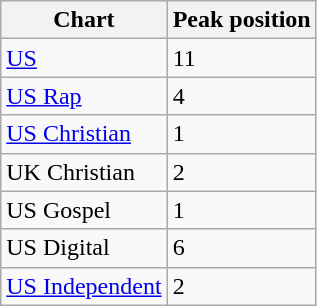<table class="wikitable">
<tr>
<th>Chart</th>
<th>Peak position</th>
</tr>
<tr>
<td><a href='#'>US</a></td>
<td>11</td>
</tr>
<tr>
<td><a href='#'>US Rap</a></td>
<td>4</td>
</tr>
<tr>
<td><a href='#'>US Christian</a></td>
<td>1</td>
</tr>
<tr>
<td>UK Christian</td>
<td>2</td>
</tr>
<tr>
<td>US Gospel</td>
<td>1</td>
</tr>
<tr>
<td>US Digital</td>
<td>6</td>
</tr>
<tr>
<td><a href='#'>US Independent</a></td>
<td>2</td>
</tr>
</table>
